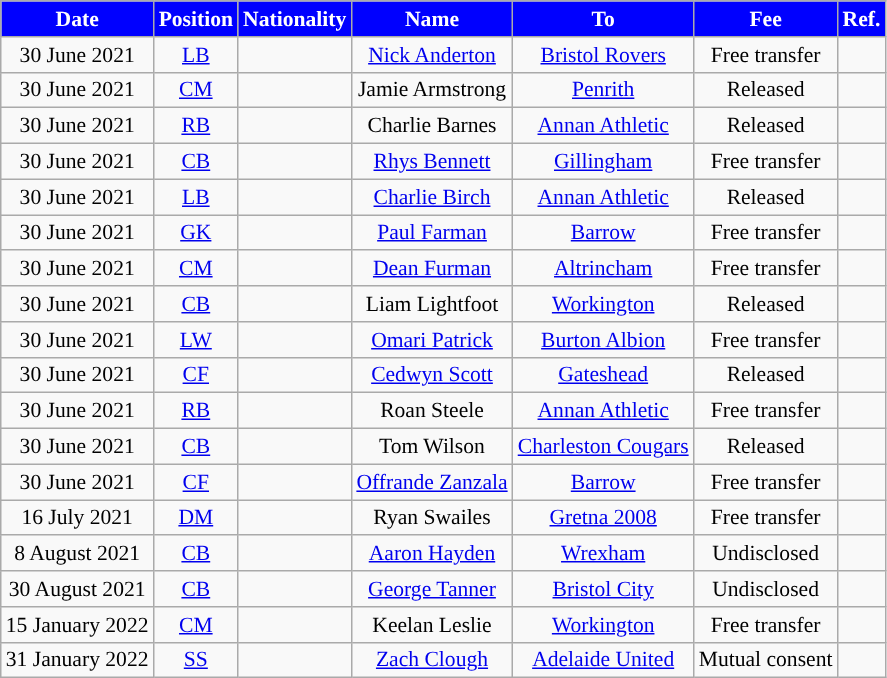<table class="wikitable"  style="text-align:center; font-size:90%; ">
<tr>
<th style="background:#0000FF;color:white;">Date</th>
<th style="background:#0000FF;color:white;">Position</th>
<th style="background:#0000FF;color:white;">Nationality</th>
<th style="background:#0000FF;color:white;">Name</th>
<th style="background:#0000FF;color:white;">To</th>
<th style="background:#0000FF;color:white;">Fee</th>
<th style="background:#0000FF;color:white;">Ref.</th>
</tr>
<tr>
<td>30 June 2021</td>
<td><a href='#'>LB</a></td>
<td></td>
<td><a href='#'>Nick Anderton</a></td>
<td> <a href='#'>Bristol Rovers</a></td>
<td>Free transfer</td>
<td></td>
</tr>
<tr>
<td>30 June 2021</td>
<td><a href='#'>CM</a></td>
<td></td>
<td>Jamie Armstrong</td>
<td> <a href='#'>Penrith</a></td>
<td>Released</td>
<td></td>
</tr>
<tr>
<td>30 June 2021</td>
<td><a href='#'>RB</a></td>
<td></td>
<td>Charlie Barnes</td>
<td> <a href='#'>Annan Athletic</a></td>
<td>Released</td>
<td></td>
</tr>
<tr>
<td>30 June 2021</td>
<td><a href='#'>CB</a></td>
<td></td>
<td><a href='#'>Rhys Bennett</a></td>
<td> <a href='#'>Gillingham</a></td>
<td>Free transfer</td>
<td></td>
</tr>
<tr>
<td>30 June 2021</td>
<td><a href='#'>LB</a></td>
<td></td>
<td><a href='#'>Charlie Birch</a></td>
<td> <a href='#'>Annan Athletic</a></td>
<td>Released</td>
<td></td>
</tr>
<tr>
<td>30 June 2021</td>
<td><a href='#'>GK</a></td>
<td></td>
<td><a href='#'>Paul Farman</a></td>
<td> <a href='#'>Barrow</a></td>
<td>Free transfer</td>
<td></td>
</tr>
<tr>
<td>30 June 2021</td>
<td><a href='#'>CM</a></td>
<td></td>
<td><a href='#'>Dean Furman</a></td>
<td> <a href='#'>Altrincham</a></td>
<td>Free transfer</td>
<td></td>
</tr>
<tr>
<td>30 June 2021</td>
<td><a href='#'>CB</a></td>
<td></td>
<td>Liam Lightfoot</td>
<td> <a href='#'>Workington</a></td>
<td>Released</td>
<td></td>
</tr>
<tr>
<td>30 June 2021</td>
<td><a href='#'>LW</a></td>
<td></td>
<td><a href='#'>Omari Patrick</a></td>
<td> <a href='#'>Burton Albion</a></td>
<td>Free transfer</td>
<td></td>
</tr>
<tr>
<td>30 June 2021</td>
<td><a href='#'>CF</a></td>
<td></td>
<td><a href='#'>Cedwyn Scott</a></td>
<td> <a href='#'>Gateshead</a></td>
<td>Released</td>
<td></td>
</tr>
<tr>
<td>30 June 2021</td>
<td><a href='#'>RB</a></td>
<td></td>
<td>Roan Steele</td>
<td> <a href='#'>Annan Athletic</a></td>
<td>Free transfer</td>
<td></td>
</tr>
<tr>
<td>30 June 2021</td>
<td><a href='#'>CB</a></td>
<td></td>
<td>Tom Wilson</td>
<td> <a href='#'>Charleston Cougars</a></td>
<td>Released</td>
<td></td>
</tr>
<tr>
<td>30 June 2021</td>
<td><a href='#'>CF</a></td>
<td></td>
<td><a href='#'>Offrande Zanzala</a></td>
<td> <a href='#'>Barrow</a></td>
<td>Free transfer</td>
<td></td>
</tr>
<tr>
<td>16 July 2021</td>
<td><a href='#'>DM</a></td>
<td></td>
<td>Ryan Swailes</td>
<td> <a href='#'>Gretna 2008</a></td>
<td>Free transfer</td>
<td></td>
</tr>
<tr>
<td>8 August 2021</td>
<td><a href='#'>CB</a></td>
<td></td>
<td><a href='#'>Aaron Hayden</a></td>
<td> <a href='#'>Wrexham</a></td>
<td>Undisclosed</td>
<td></td>
</tr>
<tr>
<td>30 August 2021</td>
<td><a href='#'>CB</a></td>
<td></td>
<td><a href='#'>George Tanner</a></td>
<td> <a href='#'>Bristol City</a></td>
<td>Undisclosed</td>
<td></td>
</tr>
<tr>
<td>15 January 2022</td>
<td><a href='#'>CM</a></td>
<td></td>
<td>Keelan Leslie</td>
<td> <a href='#'>Workington</a></td>
<td>Free transfer</td>
<td></td>
</tr>
<tr>
<td>31 January 2022</td>
<td><a href='#'>SS</a></td>
<td></td>
<td><a href='#'>Zach Clough</a></td>
<td> <a href='#'>Adelaide United</a></td>
<td>Mutual consent</td>
<td></td>
</tr>
</table>
